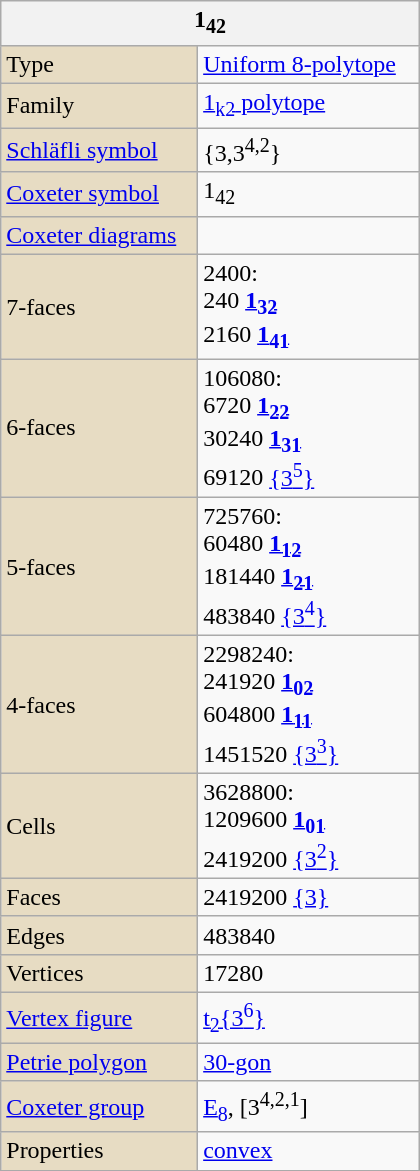<table class="wikitable" align="right" style="margin-left:10px" width="280">
<tr>
<th bgcolor=#e7dcc3 colspan=2>1<sub>42</sub></th>
</tr>
<tr>
<td bgcolor=#e7dcc3>Type</td>
<td><a href='#'>Uniform 8-polytope</a></td>
</tr>
<tr>
<td bgcolor=#e7dcc3>Family</td>
<td><a href='#'>1<sub>k2</sub> polytope</a></td>
</tr>
<tr>
<td bgcolor=#e7dcc3><a href='#'>Schläfli symbol</a></td>
<td>{3,3<sup>4,2</sup>}</td>
</tr>
<tr>
<td bgcolor=#e7dcc3><a href='#'>Coxeter symbol</a></td>
<td>1<sub>42</sub></td>
</tr>
<tr>
<td bgcolor=#e7dcc3><a href='#'>Coxeter diagrams</a></td>
<td><br></td>
</tr>
<tr>
<td bgcolor=#e7dcc3>7-faces</td>
<td>2400:<br>240 <strong><a href='#'>1<sub>32</sub></a></strong><br>2160 <strong><a href='#'>1<sub>41</sub></a></strong></td>
</tr>
<tr>
<td bgcolor=#e7dcc3>6-faces</td>
<td>106080:<br>6720 <strong><a href='#'>1<sub>22</sub></a></strong><br>30240 <strong><a href='#'>1<sub>31</sub></a></strong><br>69120 <a href='#'>{3<sup>5</sup>}</a></td>
</tr>
<tr>
<td bgcolor=#e7dcc3>5-faces</td>
<td>725760:<br>60480 <strong><a href='#'>1<sub>12</sub></a></strong><br>181440 <strong><a href='#'>1<sub>21</sub></a></strong><br>483840 <a href='#'>{3<sup>4</sup>}</a></td>
</tr>
<tr>
<td bgcolor=#e7dcc3>4-faces</td>
<td>2298240:<br>241920 <strong><a href='#'>1<sub>02</sub></a></strong><br>604800 <strong><a href='#'>1<sub>11</sub></a></strong><br>1451520 <a href='#'>{3<sup>3</sup>}</a></td>
</tr>
<tr>
<td bgcolor=#e7dcc3>Cells</td>
<td>3628800:<br>1209600 <strong><a href='#'>1<sub>01</sub></a></strong><br>2419200 <a href='#'>{3<sup>2</sup>}</a></td>
</tr>
<tr>
<td bgcolor=#e7dcc3>Faces</td>
<td>2419200 <a href='#'>{3}</a></td>
</tr>
<tr>
<td bgcolor=#e7dcc3>Edges</td>
<td>483840</td>
</tr>
<tr>
<td bgcolor=#e7dcc3>Vertices</td>
<td>17280</td>
</tr>
<tr>
<td bgcolor=#e7dcc3><a href='#'>Vertex figure</a></td>
<td><a href='#'>t<sub>2</sub>{3<sup>6</sup>}</a> </td>
</tr>
<tr>
<td bgcolor=#e7dcc3><a href='#'>Petrie polygon</a></td>
<td><a href='#'>30-gon</a></td>
</tr>
<tr>
<td bgcolor=#e7dcc3><a href='#'>Coxeter group</a></td>
<td><a href='#'>E<sub>8</sub></a>, [3<sup>4,2,1</sup>]</td>
</tr>
<tr>
<td bgcolor=#e7dcc3>Properties</td>
<td><a href='#'>convex</a></td>
</tr>
</table>
